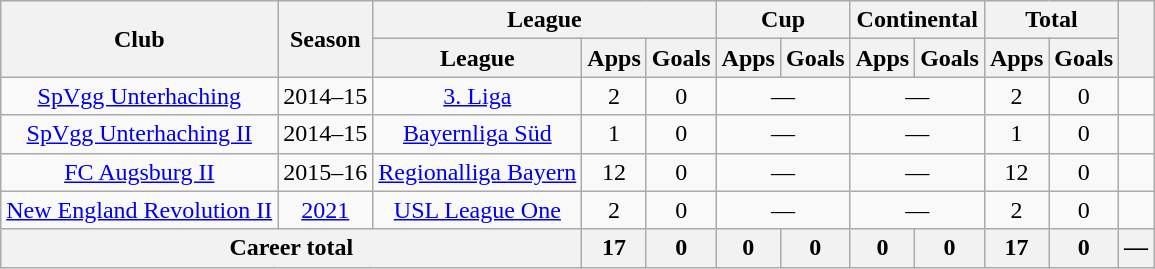<table class="wikitable" style="text-align:center">
<tr>
<th rowspan="2">Club</th>
<th rowspan="2">Season</th>
<th colspan="3">League</th>
<th colspan="2">Cup</th>
<th colspan="2">Continental</th>
<th colspan="2">Total</th>
<th rowspan="2"></th>
</tr>
<tr>
<th>League</th>
<th>Apps</th>
<th>Goals</th>
<th>Apps</th>
<th>Goals</th>
<th>Apps</th>
<th>Goals</th>
<th>Apps</th>
<th>Goals</th>
</tr>
<tr>
<td><a href='#'>SpVgg Unterhaching</a></td>
<td>2014–15</td>
<td><a href='#'>3. Liga</a></td>
<td>2</td>
<td>0</td>
<td colspan="2">—</td>
<td colspan="2">—</td>
<td>2</td>
<td>0</td>
<td></td>
</tr>
<tr>
<td><a href='#'>SpVgg Unterhaching II</a></td>
<td>2014–15</td>
<td><a href='#'>Bayernliga Süd</a></td>
<td>1</td>
<td>0</td>
<td colspan="2">—</td>
<td colspan="2">—</td>
<td>1</td>
<td>0</td>
<td></td>
</tr>
<tr>
<td><a href='#'>FC Augsburg II</a></td>
<td>2015–16</td>
<td><a href='#'>Regionalliga Bayern</a></td>
<td>12</td>
<td>0</td>
<td colspan="2">—</td>
<td colspan="2">—</td>
<td>12</td>
<td>0</td>
<td></td>
</tr>
<tr>
<td><a href='#'>New England Revolution II</a></td>
<td><a href='#'>2021</a></td>
<td><a href='#'>USL League One</a></td>
<td>2</td>
<td>0</td>
<td colspan="2">—</td>
<td colspan="2">—</td>
<td>2</td>
<td>0</td>
<td></td>
</tr>
<tr>
<th colspan="3">Career total</th>
<th>17</th>
<th>0</th>
<th>0</th>
<th>0</th>
<th>0</th>
<th>0</th>
<th>17</th>
<th>0</th>
<th>—</th>
</tr>
</table>
